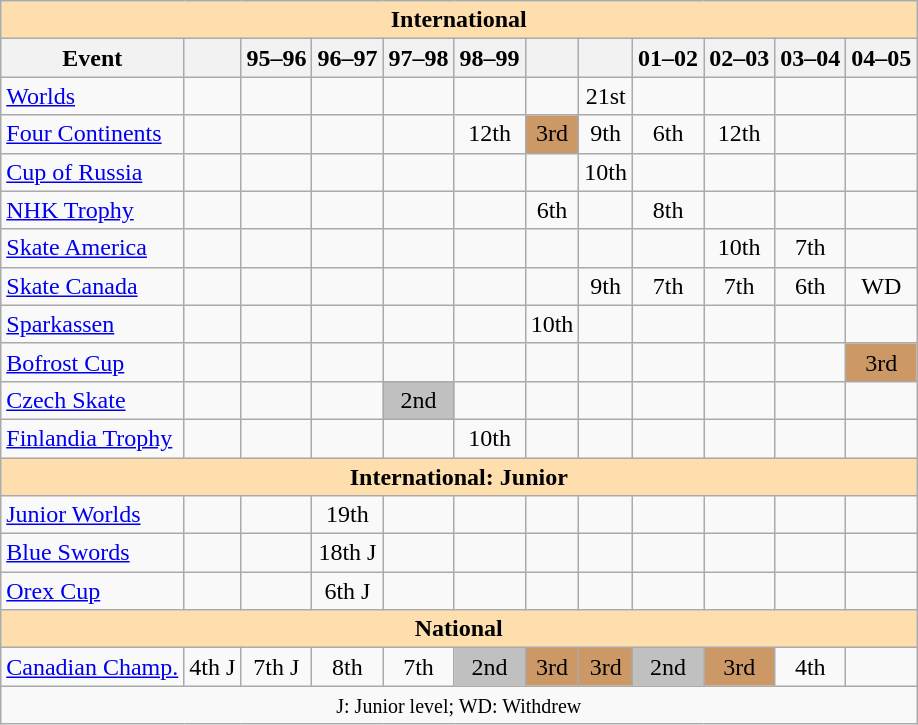<table class="wikitable" style="text-align:center">
<tr>
<th style="background-color: #ffdead; " colspan=12 align=center>International</th>
</tr>
<tr>
<th>Event</th>
<th></th>
<th>95–96</th>
<th>96–97</th>
<th>97–98</th>
<th>98–99</th>
<th></th>
<th></th>
<th>01–02</th>
<th>02–03</th>
<th>03–04</th>
<th>04–05</th>
</tr>
<tr>
<td align=left><a href='#'>Worlds</a></td>
<td></td>
<td></td>
<td></td>
<td></td>
<td></td>
<td></td>
<td>21st</td>
<td></td>
<td></td>
<td></td>
<td></td>
</tr>
<tr>
<td align=left><a href='#'>Four Continents</a></td>
<td></td>
<td></td>
<td></td>
<td></td>
<td>12th</td>
<td bgcolor=cc9966>3rd</td>
<td>9th</td>
<td>6th</td>
<td>12th</td>
<td></td>
<td></td>
</tr>
<tr>
<td align=left> <a href='#'>Cup of Russia</a></td>
<td></td>
<td></td>
<td></td>
<td></td>
<td></td>
<td></td>
<td>10th</td>
<td></td>
<td></td>
<td></td>
<td></td>
</tr>
<tr>
<td align=left> <a href='#'>NHK Trophy</a></td>
<td></td>
<td></td>
<td></td>
<td></td>
<td></td>
<td>6th</td>
<td></td>
<td>8th</td>
<td></td>
<td></td>
<td></td>
</tr>
<tr>
<td align=left> <a href='#'>Skate America</a></td>
<td></td>
<td></td>
<td></td>
<td></td>
<td></td>
<td></td>
<td></td>
<td></td>
<td>10th</td>
<td>7th</td>
<td></td>
</tr>
<tr>
<td align=left> <a href='#'>Skate Canada</a></td>
<td></td>
<td></td>
<td></td>
<td></td>
<td></td>
<td></td>
<td>9th</td>
<td>7th</td>
<td>7th</td>
<td>6th</td>
<td>WD</td>
</tr>
<tr>
<td align=left> <a href='#'>Sparkassen</a></td>
<td></td>
<td></td>
<td></td>
<td></td>
<td></td>
<td>10th</td>
<td></td>
<td></td>
<td></td>
<td></td>
<td></td>
</tr>
<tr>
<td align=left><a href='#'>Bofrost Cup</a></td>
<td></td>
<td></td>
<td></td>
<td></td>
<td></td>
<td></td>
<td></td>
<td></td>
<td></td>
<td></td>
<td bgcolor=cc9966>3rd</td>
</tr>
<tr>
<td align=left><a href='#'>Czech Skate</a></td>
<td></td>
<td></td>
<td></td>
<td bgcolor=silver>2nd</td>
<td></td>
<td></td>
<td></td>
<td></td>
<td></td>
<td></td>
<td></td>
</tr>
<tr>
<td align=left><a href='#'>Finlandia Trophy</a></td>
<td></td>
<td></td>
<td></td>
<td></td>
<td>10th</td>
<td></td>
<td></td>
<td></td>
<td></td>
<td></td>
<td></td>
</tr>
<tr>
<th style="background-color: #ffdead; " colspan=12 align=center>International: Junior</th>
</tr>
<tr>
<td align=left><a href='#'>Junior Worlds</a></td>
<td></td>
<td></td>
<td>19th</td>
<td></td>
<td></td>
<td></td>
<td></td>
<td></td>
<td></td>
<td></td>
<td></td>
</tr>
<tr>
<td align=left><a href='#'>Blue Swords</a></td>
<td></td>
<td></td>
<td>18th J</td>
<td></td>
<td></td>
<td></td>
<td></td>
<td></td>
<td></td>
<td></td>
<td></td>
</tr>
<tr>
<td align=left><a href='#'>Orex Cup</a></td>
<td></td>
<td></td>
<td>6th J</td>
<td></td>
<td></td>
<td></td>
<td></td>
<td></td>
<td></td>
<td></td>
<td></td>
</tr>
<tr>
<th style="background-color: #ffdead; " colspan=12 align=center>National</th>
</tr>
<tr>
<td align=left><a href='#'>Canadian Champ.</a></td>
<td>4th J</td>
<td>7th J</td>
<td>8th</td>
<td>7th</td>
<td bgcolor=silver>2nd</td>
<td bgcolor=cc9966>3rd</td>
<td bgcolor=cc9966>3rd</td>
<td bgcolor=silver>2nd</td>
<td bgcolor=cc9966>3rd</td>
<td>4th</td>
<td></td>
</tr>
<tr>
<td colspan=12 align=center><small> J: Junior level; WD: Withdrew </small></td>
</tr>
</table>
